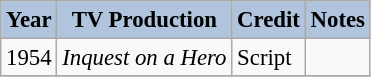<table class="wikitable" style="font-size:95%;">
<tr>
<th style="background:#B0C4DE;">Year</th>
<th style="background:#B0C4DE;">TV Production</th>
<th style="background:#B0C4DE;">Credit</th>
<th style="background:#B0C4DE;">Notes</th>
</tr>
<tr>
<td>1954</td>
<td><em>Inquest on a Hero</em></td>
<td>Script</td>
<td Aired on the BBC at 9pm on 28 November 1954></td>
</tr>
<tr>
</tr>
</table>
